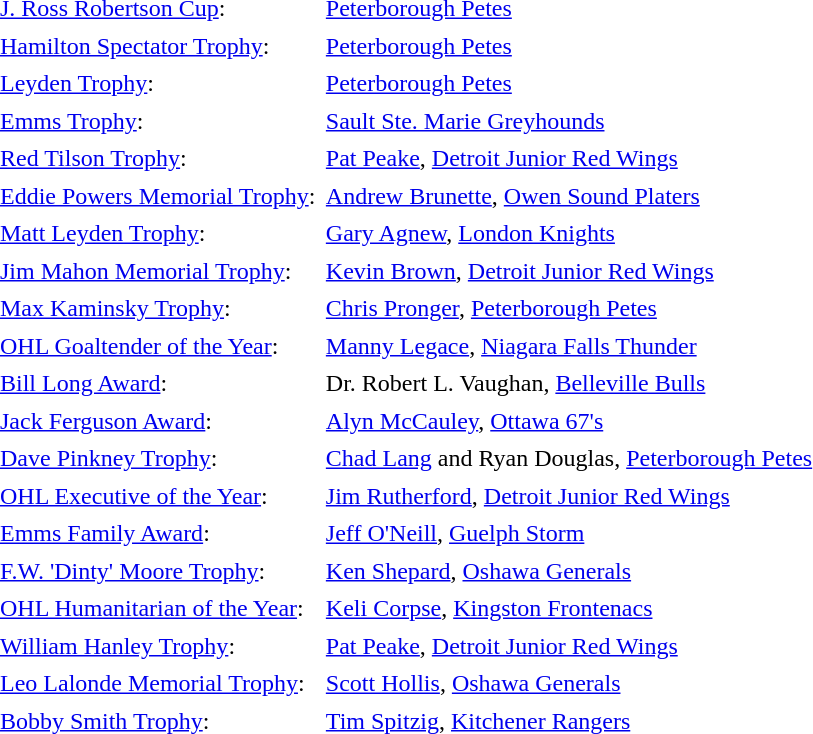<table cellpadding="3" cellspacing="1">
<tr>
<td><a href='#'>J. Ross Robertson Cup</a>:</td>
<td><a href='#'>Peterborough Petes</a></td>
</tr>
<tr>
<td><a href='#'>Hamilton Spectator Trophy</a>:</td>
<td><a href='#'>Peterborough Petes</a></td>
</tr>
<tr>
<td><a href='#'>Leyden Trophy</a>:</td>
<td><a href='#'>Peterborough Petes</a></td>
</tr>
<tr>
<td><a href='#'>Emms Trophy</a>:</td>
<td><a href='#'>Sault Ste. Marie Greyhounds</a></td>
</tr>
<tr>
<td><a href='#'>Red Tilson Trophy</a>:</td>
<td><a href='#'>Pat Peake</a>, <a href='#'>Detroit Junior Red Wings</a></td>
</tr>
<tr>
<td><a href='#'>Eddie Powers Memorial Trophy</a>:</td>
<td><a href='#'>Andrew Brunette</a>, <a href='#'>Owen Sound Platers</a></td>
</tr>
<tr>
<td><a href='#'>Matt Leyden Trophy</a>:</td>
<td><a href='#'>Gary Agnew</a>, <a href='#'>London Knights</a></td>
</tr>
<tr>
<td><a href='#'>Jim Mahon Memorial Trophy</a>:</td>
<td><a href='#'>Kevin Brown</a>, <a href='#'>Detroit Junior Red Wings</a></td>
</tr>
<tr>
<td><a href='#'>Max Kaminsky Trophy</a>:</td>
<td><a href='#'>Chris Pronger</a>, <a href='#'>Peterborough Petes</a></td>
</tr>
<tr>
<td><a href='#'>OHL Goaltender of the Year</a>:</td>
<td><a href='#'>Manny Legace</a>, <a href='#'>Niagara Falls Thunder</a></td>
</tr>
<tr>
<td><a href='#'>Bill Long Award</a>:</td>
<td>Dr. Robert L. Vaughan, <a href='#'>Belleville Bulls</a></td>
</tr>
<tr>
<td><a href='#'>Jack Ferguson Award</a>:</td>
<td><a href='#'>Alyn McCauley</a>, <a href='#'>Ottawa 67's</a></td>
</tr>
<tr>
<td><a href='#'>Dave Pinkney Trophy</a>:</td>
<td><a href='#'>Chad Lang</a> and Ryan Douglas, <a href='#'>Peterborough Petes</a></td>
</tr>
<tr>
<td><a href='#'>OHL Executive of the Year</a>:</td>
<td><a href='#'>Jim Rutherford</a>, <a href='#'>Detroit Junior Red Wings</a></td>
</tr>
<tr>
<td><a href='#'>Emms Family Award</a>:</td>
<td><a href='#'>Jeff O'Neill</a>, <a href='#'>Guelph Storm</a></td>
</tr>
<tr>
<td><a href='#'>F.W. 'Dinty' Moore Trophy</a>:</td>
<td><a href='#'>Ken Shepard</a>, <a href='#'>Oshawa Generals</a></td>
</tr>
<tr>
<td><a href='#'>OHL Humanitarian of the Year</a>:</td>
<td><a href='#'>Keli Corpse</a>, <a href='#'>Kingston Frontenacs</a></td>
</tr>
<tr>
<td><a href='#'>William Hanley Trophy</a>:</td>
<td><a href='#'>Pat Peake</a>, <a href='#'>Detroit Junior Red Wings</a></td>
</tr>
<tr>
<td><a href='#'>Leo Lalonde Memorial Trophy</a>:</td>
<td><a href='#'>Scott Hollis</a>, <a href='#'>Oshawa Generals</a></td>
</tr>
<tr>
<td><a href='#'>Bobby Smith Trophy</a>:</td>
<td><a href='#'>Tim Spitzig</a>, <a href='#'>Kitchener Rangers</a></td>
</tr>
</table>
